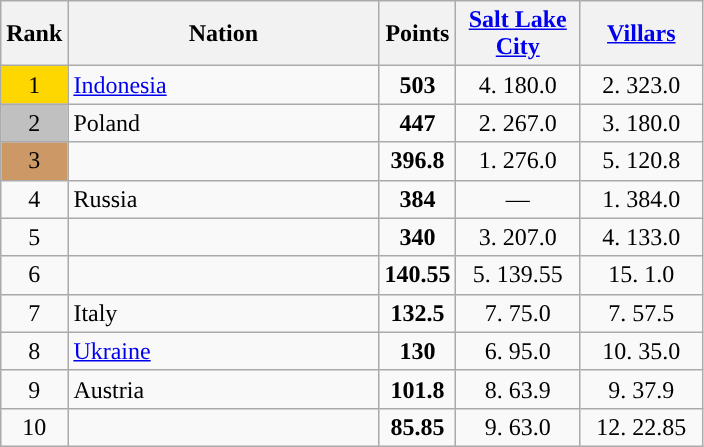<table class="wikitable sortable" style="text-align: center;">
<tr>
<th>Rank</th>
<th width = "200">Nation</th>
<th>Points</th>
<th width = "75" data-sort-type="number"><a href='#'>Salt Lake City</a></th>
<th width = "75" data-sort-type="number"><a href='#'>Villars</a></th>
</tr>
<tr>
<td style="background: gold">1</td>
<td align="left"> <a href='#'>Indonesia</a></td>
<td><strong>503</strong></td>
<td>4. 180.0</td>
<td>2. 323.0</td>
</tr>
<tr>
<td style="background: silver">2</td>
<td align="left"> Poland</td>
<td><strong>447</strong></td>
<td>2. 267.0</td>
<td>3. 180.0</td>
</tr>
<tr>
<td style="background: #cc9966">3</td>
<td align="left"></td>
<td><strong>396.8</strong></td>
<td>1. 276.0</td>
<td>5. 120.8</td>
</tr>
<tr>
<td>4</td>
<td align="left"> Russia</td>
<td><strong>384</strong></td>
<td>—</td>
<td>1. 384.0</td>
</tr>
<tr>
<td>5</td>
<td align="left"></td>
<td><strong>340</strong></td>
<td>3. 207.0</td>
<td>4. 133.0</td>
</tr>
<tr>
<td>6</td>
<td align="left"></td>
<td><strong>140.55</strong></td>
<td>5. 139.55</td>
<td>15. 1.0</td>
</tr>
<tr>
<td>7</td>
<td align="left"> Italy</td>
<td><strong>132.5</strong></td>
<td>7. 75.0</td>
<td>7. 57.5</td>
</tr>
<tr>
<td>8</td>
<td align="left"> <a href='#'>Ukraine</a></td>
<td><strong>130</strong></td>
<td>6. 95.0</td>
<td>10. 35.0</td>
</tr>
<tr>
<td>9</td>
<td align="left"> Austria</td>
<td><strong>101.8</strong></td>
<td>8. 63.9</td>
<td>9. 37.9</td>
</tr>
<tr>
<td>10</td>
<td align="left"></td>
<td><strong>85.85</strong></td>
<td>9. 63.0</td>
<td>12. 22.85</td>
</tr>
</table>
